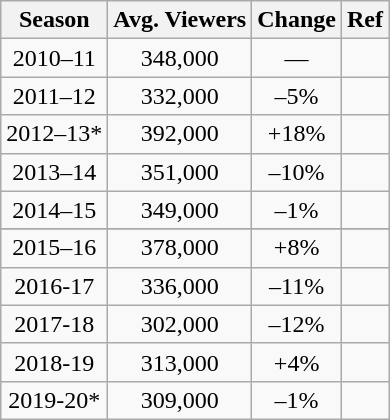<table class="wikitable sortable" style="text-align: center;">
<tr>
<th>Season</th>
<th>Avg. Viewers</th>
<th>Change</th>
<th>Ref</th>
</tr>
<tr>
<td>2010–11</td>
<td>348,000</td>
<td>—</td>
<td></td>
</tr>
<tr>
<td>2011–12</td>
<td>332,000</td>
<td>–5%</td>
<td></td>
</tr>
<tr>
<td>2012–13*</td>
<td>392,000</td>
<td>+18%</td>
<td></td>
</tr>
<tr>
<td>2013–14</td>
<td>351,000</td>
<td>–10%</td>
<td></td>
</tr>
<tr>
<td>2014–15</td>
<td>349,000</td>
<td>–1%</td>
<td></td>
</tr>
<tr>
</tr>
<tr>
<td>2015–16</td>
<td>378,000</td>
<td>+8%</td>
<td></td>
</tr>
<tr>
<td>2016-17</td>
<td>336,000</td>
<td>–11%</td>
<td></td>
</tr>
<tr>
<td>2017-18</td>
<td>302,000</td>
<td>–12%</td>
<td></td>
</tr>
<tr>
<td>2018-19</td>
<td>313,000</td>
<td>+4%</td>
<td></td>
</tr>
<tr>
<td>2019-20*</td>
<td>309,000</td>
<td>–1%</td>
<td></td>
</tr>
</table>
